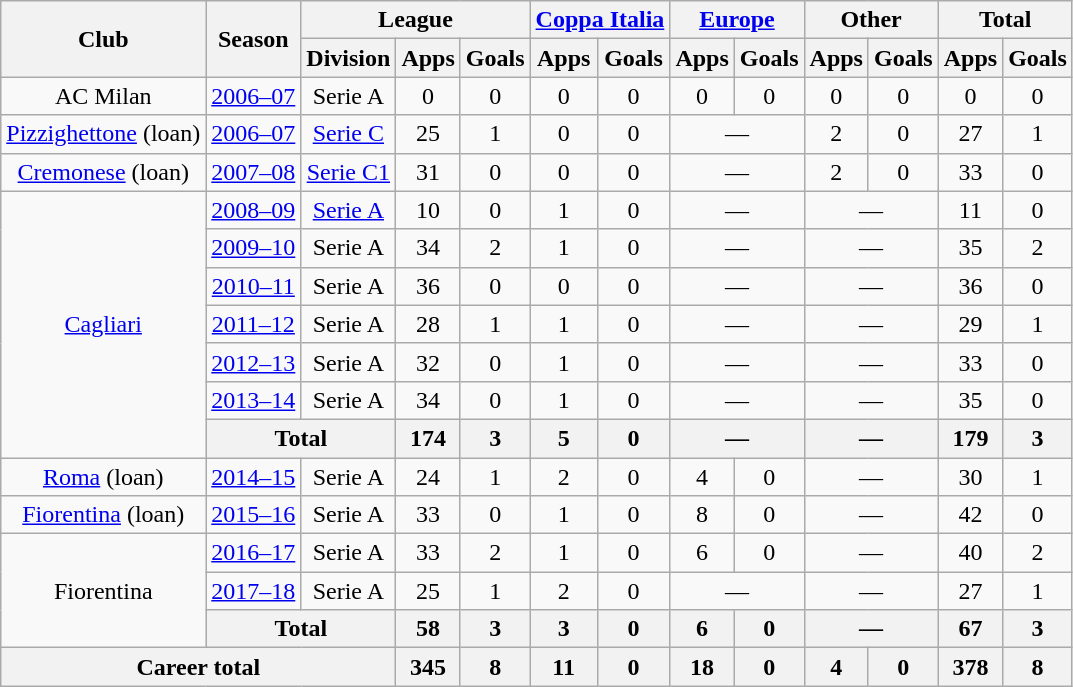<table class="wikitable" style="text-align:center">
<tr>
<th rowspan="2">Club</th>
<th rowspan="2">Season</th>
<th colspan="3">League</th>
<th colspan="2"><a href='#'>Coppa Italia</a></th>
<th colspan="2"><a href='#'>Europe</a></th>
<th colspan="2">Other</th>
<th colspan="2">Total</th>
</tr>
<tr>
<th>Division</th>
<th>Apps</th>
<th>Goals</th>
<th>Apps</th>
<th>Goals</th>
<th>Apps</th>
<th>Goals</th>
<th>Apps</th>
<th>Goals</th>
<th>Apps</th>
<th>Goals</th>
</tr>
<tr>
<td>AC Milan</td>
<td><a href='#'>2006–07</a></td>
<td>Serie A</td>
<td>0</td>
<td>0</td>
<td>0</td>
<td>0</td>
<td>0</td>
<td>0</td>
<td>0</td>
<td>0</td>
<td>0</td>
<td>0</td>
</tr>
<tr>
<td><a href='#'>Pizzighettone</a> (loan)</td>
<td><a href='#'>2006–07</a></td>
<td><a href='#'>Serie C</a></td>
<td>25</td>
<td>1</td>
<td>0</td>
<td>0</td>
<td colspan="2">—</td>
<td>2</td>
<td>0</td>
<td>27</td>
<td>1</td>
</tr>
<tr>
<td><a href='#'>Cremonese</a> (loan)</td>
<td><a href='#'>2007–08</a></td>
<td><a href='#'>Serie C1</a></td>
<td>31</td>
<td>0</td>
<td>0</td>
<td>0</td>
<td colspan="2">—</td>
<td>2</td>
<td>0</td>
<td>33</td>
<td>0</td>
</tr>
<tr>
<td rowspan="7"><a href='#'>Cagliari</a></td>
<td><a href='#'>2008–09</a></td>
<td><a href='#'>Serie A</a></td>
<td>10</td>
<td>0</td>
<td>1</td>
<td>0</td>
<td colspan="2">—</td>
<td colspan="2">—</td>
<td>11</td>
<td>0</td>
</tr>
<tr>
<td><a href='#'>2009–10</a></td>
<td>Serie A</td>
<td>34</td>
<td>2</td>
<td>1</td>
<td>0</td>
<td colspan="2">—</td>
<td colspan="2">—</td>
<td>35</td>
<td>2</td>
</tr>
<tr>
<td><a href='#'>2010–11</a></td>
<td>Serie A</td>
<td>36</td>
<td>0</td>
<td>0</td>
<td>0</td>
<td colspan="2">—</td>
<td colspan="2">—</td>
<td>36</td>
<td>0</td>
</tr>
<tr>
<td><a href='#'>2011–12</a></td>
<td>Serie A</td>
<td>28</td>
<td>1</td>
<td>1</td>
<td>0</td>
<td colspan="2">—</td>
<td colspan="2">—</td>
<td>29</td>
<td>1</td>
</tr>
<tr>
<td><a href='#'>2012–13</a></td>
<td>Serie A</td>
<td>32</td>
<td>0</td>
<td>1</td>
<td>0</td>
<td colspan="2">—</td>
<td colspan="2">—</td>
<td>33</td>
<td>0</td>
</tr>
<tr>
<td><a href='#'>2013–14</a></td>
<td>Serie A</td>
<td>34</td>
<td>0</td>
<td>1</td>
<td>0</td>
<td colspan="2">—</td>
<td colspan="2">—</td>
<td>35</td>
<td>0</td>
</tr>
<tr>
<th colspan="2">Total</th>
<th>174</th>
<th>3</th>
<th>5</th>
<th>0</th>
<th colspan="2">—</th>
<th colspan="2">—</th>
<th>179</th>
<th>3</th>
</tr>
<tr>
<td><a href='#'>Roma</a> (loan)</td>
<td><a href='#'>2014–15</a></td>
<td>Serie A</td>
<td>24</td>
<td>1</td>
<td>2</td>
<td>0</td>
<td>4</td>
<td>0</td>
<td colspan="2">—</td>
<td>30</td>
<td>1</td>
</tr>
<tr>
<td><a href='#'>Fiorentina</a> (loan)</td>
<td><a href='#'>2015–16</a></td>
<td>Serie A</td>
<td>33</td>
<td>0</td>
<td>1</td>
<td>0</td>
<td>8</td>
<td>0</td>
<td colspan="2">—</td>
<td>42</td>
<td>0</td>
</tr>
<tr>
<td rowspan="3">Fiorentina</td>
<td><a href='#'>2016–17</a></td>
<td>Serie A</td>
<td>33</td>
<td>2</td>
<td>1</td>
<td>0</td>
<td>6</td>
<td>0</td>
<td colspan="2">—</td>
<td>40</td>
<td>2</td>
</tr>
<tr>
<td><a href='#'>2017–18</a></td>
<td>Serie A</td>
<td>25</td>
<td>1</td>
<td>2</td>
<td>0</td>
<td colspan="2">—</td>
<td colspan="2">—</td>
<td>27</td>
<td>1</td>
</tr>
<tr>
<th colspan="2">Total</th>
<th>58</th>
<th>3</th>
<th>3</th>
<th>0</th>
<th>6</th>
<th>0</th>
<th colspan="2">—</th>
<th>67</th>
<th>3</th>
</tr>
<tr>
<th colspan="3">Career total</th>
<th>345</th>
<th>8</th>
<th>11</th>
<th>0</th>
<th>18</th>
<th>0</th>
<th>4</th>
<th>0</th>
<th>378</th>
<th>8</th>
</tr>
</table>
